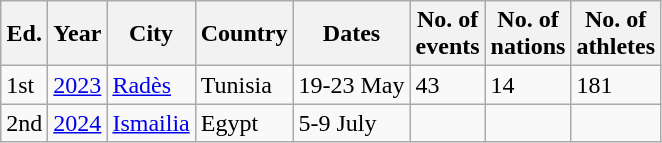<table class=wikitable>
<tr>
<th>Ed.</th>
<th>Year</th>
<th>City</th>
<th>Country</th>
<th>Dates</th>
<th>No. of<br>events</th>
<th>No. of<br>nations</th>
<th>No. of<br>athletes</th>
</tr>
<tr>
<td>1st</td>
<td><a href='#'>2023</a></td>
<td><a href='#'>Radès</a></td>
<td>Tunisia</td>
<td>19-23 May</td>
<td>43</td>
<td>14</td>
<td>181</td>
</tr>
<tr>
<td>2nd</td>
<td><a href='#'>2024</a></td>
<td><a href='#'>Ismailia</a></td>
<td>Egypt</td>
<td>5-9 July</td>
<td></td>
<td></td>
<td></td>
</tr>
</table>
